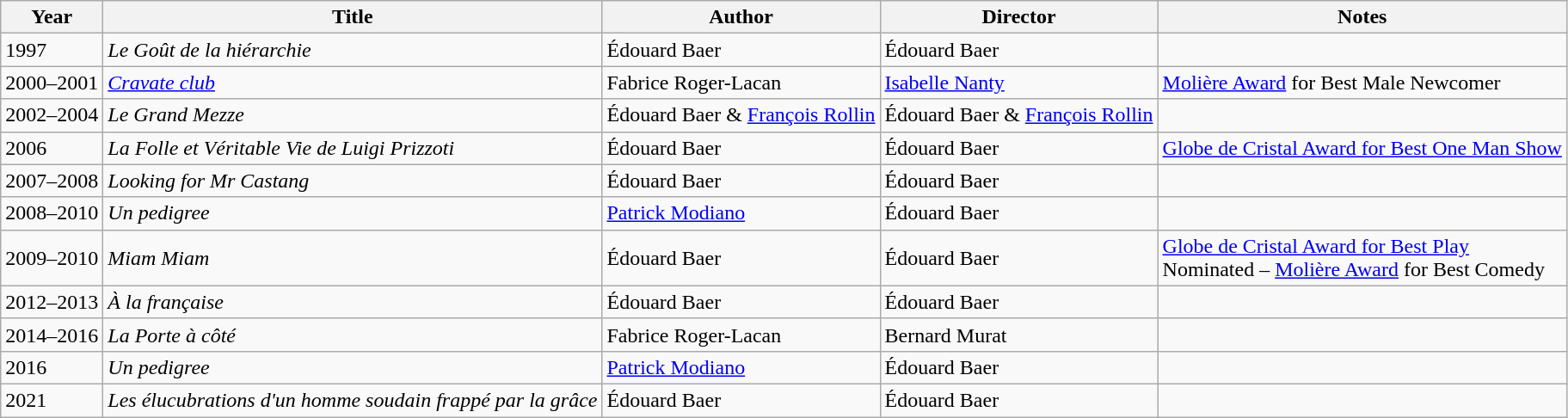<table class="wikitable">
<tr>
<th>Year</th>
<th>Title</th>
<th>Author</th>
<th>Director</th>
<th>Notes</th>
</tr>
<tr>
<td>1997</td>
<td><em>Le Goût de la hiérarchie</em></td>
<td>Édouard Baer</td>
<td>Édouard Baer</td>
<td></td>
</tr>
<tr>
<td>2000–2001</td>
<td><em><a href='#'>Cravate club</a></em></td>
<td>Fabrice Roger-Lacan</td>
<td><a href='#'>Isabelle Nanty</a></td>
<td><a href='#'>Molière Award</a> for Best Male Newcomer</td>
</tr>
<tr>
<td>2002–2004</td>
<td><em>Le Grand Mezze</em></td>
<td>Édouard Baer & <a href='#'>François Rollin</a></td>
<td>Édouard Baer & <a href='#'>François Rollin</a></td>
<td></td>
</tr>
<tr>
<td>2006</td>
<td><em>La Folle et Véritable Vie de Luigi Prizzoti</em></td>
<td>Édouard Baer</td>
<td>Édouard Baer</td>
<td><a href='#'>Globe de Cristal Award for Best One Man Show</a></td>
</tr>
<tr>
<td>2007–2008</td>
<td><em>Looking for Mr Castang</em></td>
<td>Édouard Baer</td>
<td>Édouard Baer</td>
<td></td>
</tr>
<tr>
<td>2008–2010</td>
<td><em>Un pedigree</em></td>
<td><a href='#'>Patrick Modiano</a></td>
<td>Édouard Baer</td>
<td></td>
</tr>
<tr>
<td>2009–2010</td>
<td><em>Miam Miam</em></td>
<td>Édouard Baer</td>
<td>Édouard Baer</td>
<td><a href='#'>Globe de Cristal Award for Best Play</a><br>Nominated – <a href='#'>Molière Award</a> for Best Comedy</td>
</tr>
<tr>
<td>2012–2013</td>
<td><em>À la française</em></td>
<td>Édouard Baer</td>
<td>Édouard Baer</td>
<td></td>
</tr>
<tr>
<td>2014–2016</td>
<td><em>La Porte à côté</em></td>
<td>Fabrice Roger-Lacan</td>
<td>Bernard Murat</td>
<td></td>
</tr>
<tr>
<td>2016</td>
<td><em>Un pedigree</em></td>
<td><a href='#'>Patrick Modiano</a></td>
<td>Édouard Baer</td>
<td></td>
</tr>
<tr>
<td>2021</td>
<td><em>Les élucubrations d'un homme soudain frappé par la grâce</em></td>
<td>Édouard Baer</td>
<td>Édouard Baer</td>
</tr>
</table>
